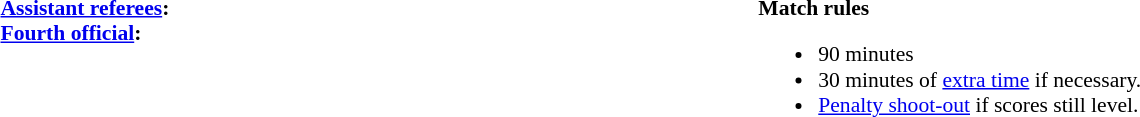<table style="width:100%;font-size:90%">
<tr>
<td style="width:40%;vertical-align:top"><br><strong><a href='#'>Assistant referees</a>:</strong>
<br><strong><a href='#'>Fourth official</a>:</strong></td>
<td style="width:60%;vertical-align:top"><br><strong>Match rules</strong><ul><li>90 minutes</li><li>30 minutes of <a href='#'>extra time</a> if necessary.</li><li><a href='#'>Penalty shoot-out</a> if scores still level.</li></ul></td>
</tr>
</table>
